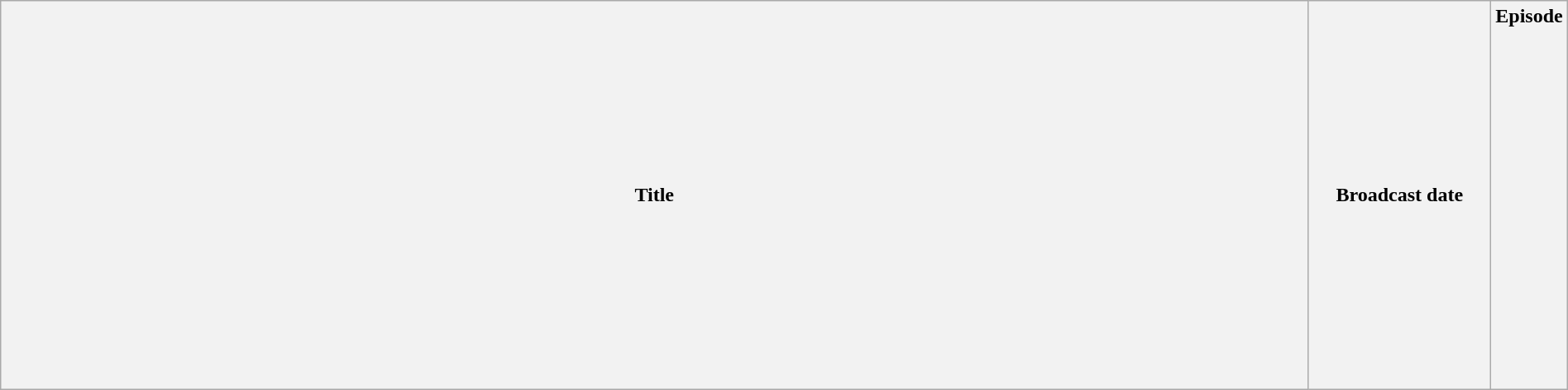<table class="wikitable plainrowheaders" style="width:100%; margin:auto;">
<tr>
<th>Title</th>
<th width="140">Broadcast date</th>
<th width="40">Episode<br><br><br><br><br><br><br><br><br><br><br><br><br><br><br><br><br></th>
</tr>
</table>
